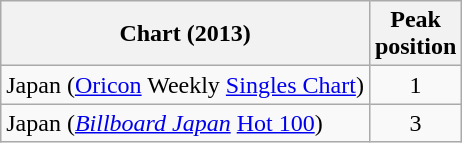<table class="wikitable sortable" border="1">
<tr>
<th>Chart (2013)</th>
<th>Peak<br>position</th>
</tr>
<tr>
<td>Japan (<a href='#'>Oricon</a> Weekly <a href='#'>Singles Chart</a>)</td>
<td style="text-align:center;">1</td>
</tr>
<tr>
<td>Japan (<em><a href='#'>Billboard Japan</a></em> <a href='#'>Hot 100</a>)</td>
<td style="text-align:center;">3</td>
</tr>
</table>
